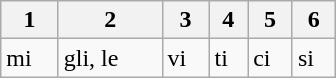<table class="wikitable" style="width:14em">
<tr>
<th align="center">1</th>
<th>2</th>
<th>3</th>
<th>4</th>
<th>5</th>
<th>6</th>
</tr>
<tr>
<td>mi</td>
<td>gli, le</td>
<td>vi</td>
<td>ti</td>
<td>ci</td>
<td>si</td>
</tr>
</table>
